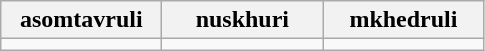<table class="wikitable" style="width:100">
<tr>
<th width="100">asomtavruli</th>
<th width="100">nuskhuri</th>
<th width="100">mkhedruli</th>
</tr>
<tr>
<td align="center"></td>
<td align="center"></td>
<td align="center"></td>
</tr>
</table>
